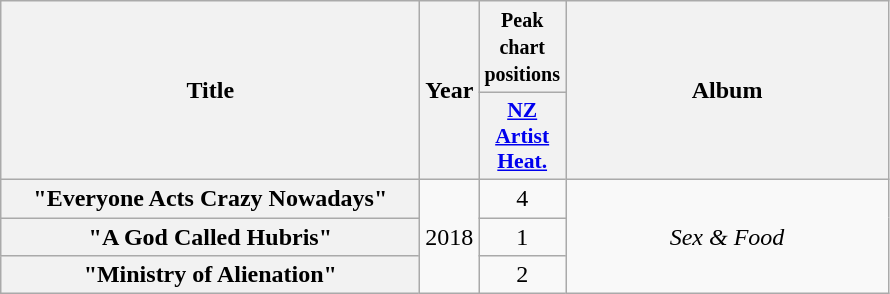<table class="wikitable plainrowheaders" style="text-align:center;">
<tr>
<th scope="col" rowspan="2" style="width:17em;">Title</th>
<th scope="col" rowspan="2" style="width:1em;">Year</th>
<th scope="col" colspan="1"><small>Peak chart<br>positions</small></th>
<th scope="col" rowspan="2" style="width:13em;">Album</th>
</tr>
<tr>
<th scope="col" style="width:3em;font-size:90%;"><a href='#'>NZ<br>Artist<br>Heat.</a><br></th>
</tr>
<tr>
<th scope="row">"Everyone Acts Crazy Nowadays"</th>
<td rowspan="3">2018</td>
<td>4</td>
<td rowspan="3"><em>Sex & Food</em></td>
</tr>
<tr>
<th scope="row">"A God Called Hubris"</th>
<td>1</td>
</tr>
<tr>
<th scope="row">"Ministry of Alienation"</th>
<td>2</td>
</tr>
</table>
